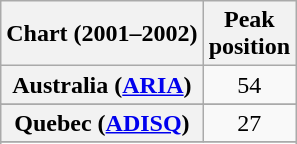<table class="wikitable sortable plainrowheaders">
<tr>
<th scope="col">Chart (2001–2002)</th>
<th scope="col">Peak<br>position</th>
</tr>
<tr>
<th scope="row">Australia (<a href='#'>ARIA</a>)</th>
<td align="center">54</td>
</tr>
<tr>
</tr>
<tr>
</tr>
<tr>
</tr>
<tr>
<th scope="row">Quebec (<a href='#'>ADISQ</a>)</th>
<td align="center">27</td>
</tr>
<tr>
</tr>
<tr>
</tr>
<tr>
</tr>
<tr>
</tr>
</table>
